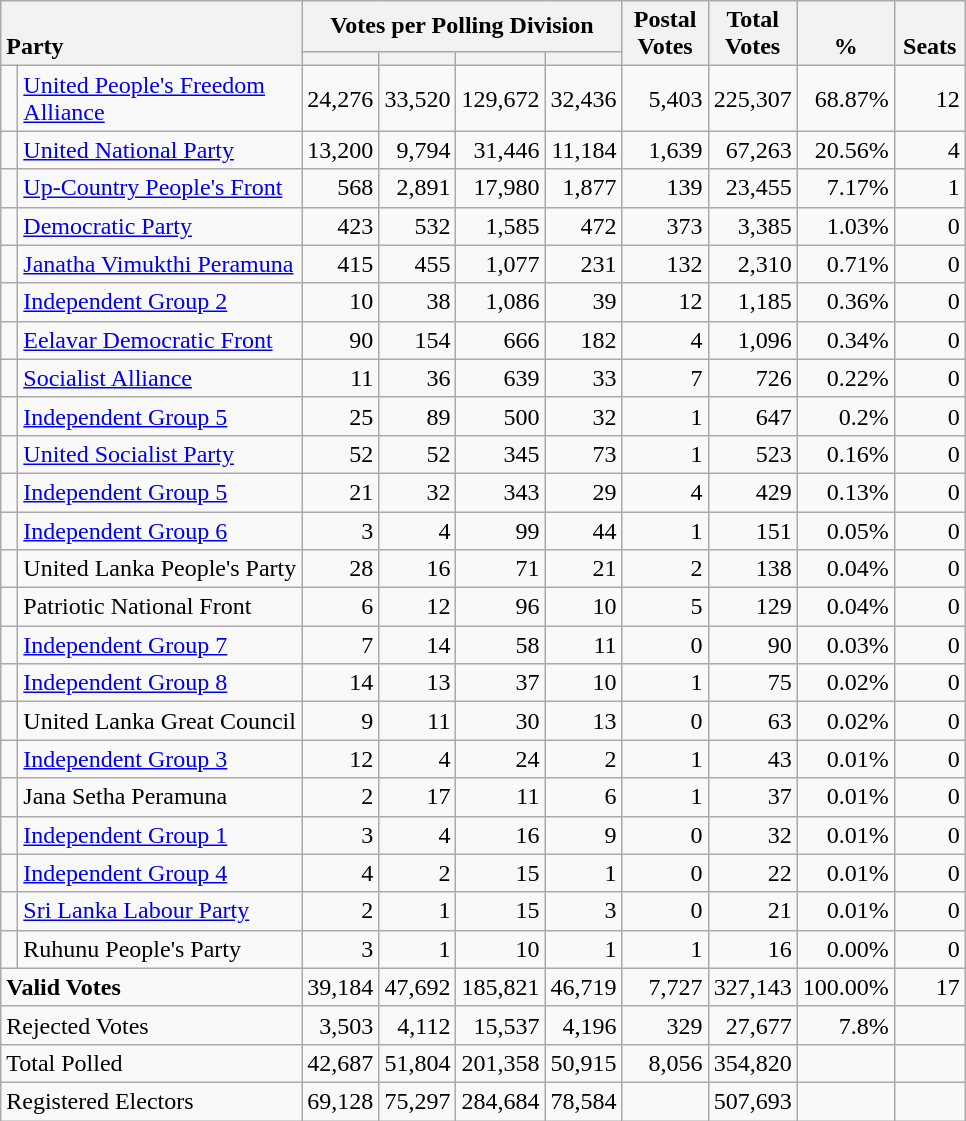<table class="wikitable" border="1" style="text-align:right;">
<tr>
<th style="text-align:left; vertical-align:bottom;" rowspan="2" colspan="2">Party</th>
<th colspan=4>Votes per Polling Division</th>
<th rowspan="2" style="vertical-align:bottom; text-align:center; width:50px;">Postal<br>Votes</th>
<th rowspan="2" style="vertical-align:bottom; text-align:center; width:50px;">Total Votes</th>
<th rowspan="2" style="vertical-align:bottom; text-align:center; width:50px;">%</th>
<th rowspan="2" style="vertical-align:bottom; text-align:center; width:40px;">Seats</th>
</tr>
<tr>
<th></th>
<th></th>
<th></th>
<th></th>
</tr>
<tr>
<td bgcolor=> </td>
<td align=left><a href='#'>United People's Freedom<br>Alliance</a></td>
<td>24,276</td>
<td>33,520</td>
<td>129,672</td>
<td>32,436</td>
<td>5,403</td>
<td>225,307</td>
<td>68.87%</td>
<td>12</td>
</tr>
<tr>
<td bgcolor=> </td>
<td align=left><a href='#'>United National Party</a></td>
<td>13,200</td>
<td>9,794</td>
<td>31,446</td>
<td>11,184</td>
<td>1,639</td>
<td>67,263</td>
<td>20.56%</td>
<td>4</td>
</tr>
<tr>
<td bgcolor=> </td>
<td align=left><a href='#'>Up-Country People's Front</a></td>
<td>568</td>
<td>2,891</td>
<td>17,980</td>
<td>1,877</td>
<td>139</td>
<td>23,455</td>
<td>7.17%</td>
<td>1</td>
</tr>
<tr>
<td bgcolor=> </td>
<td align=left><a href='#'>Democratic Party</a></td>
<td>423</td>
<td>532</td>
<td>1,585</td>
<td>472</td>
<td>373</td>
<td>3,385</td>
<td>1.03%</td>
<td>0</td>
</tr>
<tr>
<td bgcolor=> </td>
<td align=left><a href='#'>Janatha Vimukthi Peramuna</a></td>
<td>415</td>
<td>455</td>
<td>1,077</td>
<td>231</td>
<td>132</td>
<td>2,310</td>
<td>0.71%</td>
<td>0</td>
</tr>
<tr>
<td bgcolor=> </td>
<td align=left><a href='#'>Independent Group 2</a></td>
<td>10</td>
<td>38</td>
<td>1,086</td>
<td>39</td>
<td>12</td>
<td>1,185</td>
<td>0.36%</td>
<td>0</td>
</tr>
<tr>
<td bgcolor=> </td>
<td align=left><a href='#'>Eelavar Democratic Front</a></td>
<td>90</td>
<td>154</td>
<td>666</td>
<td>182</td>
<td>4</td>
<td>1,096</td>
<td>0.34%</td>
<td>0</td>
</tr>
<tr>
<td bgcolor=> </td>
<td align=left><a href='#'>Socialist Alliance</a></td>
<td>11</td>
<td>36</td>
<td>639</td>
<td>33</td>
<td>7</td>
<td>726</td>
<td>0.22%</td>
<td>0</td>
</tr>
<tr>
<td bgcolor=> </td>
<td align=left><a href='#'>Independent Group 5</a></td>
<td>25</td>
<td>89</td>
<td>500</td>
<td>32</td>
<td>1</td>
<td>647</td>
<td>0.2%</td>
<td>0</td>
</tr>
<tr>
<td bgcolor=> </td>
<td align=left><a href='#'>United Socialist Party</a></td>
<td>52</td>
<td>52</td>
<td>345</td>
<td>73</td>
<td>1</td>
<td>523</td>
<td>0.16%</td>
<td>0</td>
</tr>
<tr>
<td bgcolor=> </td>
<td align=left><a href='#'>Independent Group 5</a></td>
<td>21</td>
<td>32</td>
<td>343</td>
<td>29</td>
<td>4</td>
<td>429</td>
<td>0.13%</td>
<td>0</td>
</tr>
<tr>
<td bgcolor=> </td>
<td align=left><a href='#'>Independent Group 6</a></td>
<td>3</td>
<td>4</td>
<td>99</td>
<td>44</td>
<td>1</td>
<td>151</td>
<td>0.05%</td>
<td>0</td>
</tr>
<tr>
<td bgcolor=> </td>
<td align=left>United Lanka People's Party</td>
<td>28</td>
<td>16</td>
<td>71</td>
<td>21</td>
<td>2</td>
<td>138</td>
<td>0.04%</td>
<td>0</td>
</tr>
<tr>
<td bgcolor=> </td>
<td align=left>Patriotic National Front</td>
<td>6</td>
<td>12</td>
<td>96</td>
<td>10</td>
<td>5</td>
<td>129</td>
<td>0.04%</td>
<td>0</td>
</tr>
<tr>
<td bgcolor=> </td>
<td align=left><a href='#'>Independent Group 7</a></td>
<td>7</td>
<td>14</td>
<td>58</td>
<td>11</td>
<td>0</td>
<td>90</td>
<td>0.03%</td>
<td>0</td>
</tr>
<tr>
<td bgcolor=> </td>
<td align=left><a href='#'>Independent Group 8</a></td>
<td>14</td>
<td>13</td>
<td>37</td>
<td>10</td>
<td>1</td>
<td>75</td>
<td>0.02%</td>
<td>0</td>
</tr>
<tr>
<td bgcolor=> </td>
<td align=left>United Lanka Great Council</td>
<td>9</td>
<td>11</td>
<td>30</td>
<td>13</td>
<td>0</td>
<td>63</td>
<td>0.02%</td>
<td>0</td>
</tr>
<tr>
<td bgcolor=> </td>
<td align=left><a href='#'>Independent Group 3</a></td>
<td>12</td>
<td>4</td>
<td>24</td>
<td>2</td>
<td>1</td>
<td>43</td>
<td>0.01%</td>
<td>0</td>
</tr>
<tr>
<td bgcolor=> </td>
<td align=left>Jana Setha Peramuna</td>
<td>2</td>
<td>17</td>
<td>11</td>
<td>6</td>
<td>1</td>
<td>37</td>
<td>0.01%</td>
<td>0</td>
</tr>
<tr>
<td bgcolor=> </td>
<td align=left><a href='#'>Independent Group 1</a></td>
<td>3</td>
<td>4</td>
<td>16</td>
<td>9</td>
<td>0</td>
<td>32</td>
<td>0.01%</td>
<td>0</td>
</tr>
<tr>
<td bgcolor=> </td>
<td align=left><a href='#'>Independent Group 4</a></td>
<td>4</td>
<td>2</td>
<td>15</td>
<td>1</td>
<td>0</td>
<td>22</td>
<td>0.01%</td>
<td>0</td>
</tr>
<tr>
<td bgcolor=> </td>
<td align=left><a href='#'>Sri Lanka Labour Party</a></td>
<td>2</td>
<td>1</td>
<td>15</td>
<td>3</td>
<td>0</td>
<td>21</td>
<td>0.01%</td>
<td>0</td>
</tr>
<tr>
<td bgcolor=> </td>
<td align=left>Ruhunu People's Party</td>
<td>3</td>
<td>1</td>
<td>10</td>
<td>1</td>
<td>1</td>
<td>16</td>
<td>0.00%</td>
<td>0</td>
</tr>
<tr>
<td align=left colspan="2"><strong>Valid Votes</strong></td>
<td>39,184</td>
<td>47,692</td>
<td>185,821</td>
<td>46,719</td>
<td>7,727</td>
<td>327,143</td>
<td>100.00%</td>
<td>17</td>
</tr>
<tr>
<td align=left colspan="2">Rejected Votes</td>
<td>3,503</td>
<td>4,112</td>
<td>15,537</td>
<td>4,196</td>
<td>329</td>
<td>27,677</td>
<td>7.8%</td>
<td></td>
</tr>
<tr>
<td align=left colspan="2">Total Polled</td>
<td>42,687</td>
<td>51,804</td>
<td>201,358</td>
<td>50,915</td>
<td>8,056</td>
<td>354,820</td>
<td></td>
<td></td>
</tr>
<tr>
<td align=left colspan="2">Registered Electors</td>
<td>69,128</td>
<td>75,297</td>
<td>284,684</td>
<td>78,584</td>
<td></td>
<td>507,693</td>
<td></td>
<td></td>
</tr>
</table>
